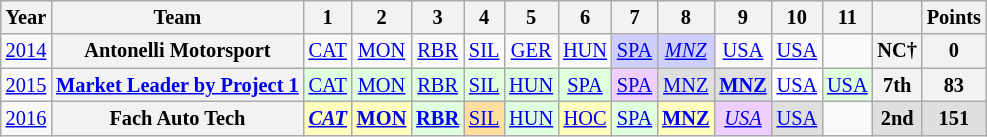<table class="wikitable" style="text-align:center; font-size:85%">
<tr>
<th>Year</th>
<th>Team</th>
<th>1</th>
<th>2</th>
<th>3</th>
<th>4</th>
<th>5</th>
<th>6</th>
<th>7</th>
<th>8</th>
<th>9</th>
<th>10</th>
<th>11</th>
<th></th>
<th>Points</th>
</tr>
<tr>
<td><a href='#'>2014</a></td>
<th nowrap>Antonelli Motorsport</th>
<td><a href='#'>CAT</a></td>
<td><a href='#'>MON</a></td>
<td><a href='#'>RBR</a></td>
<td><a href='#'>SIL</a></td>
<td><a href='#'>GER</a></td>
<td><a href='#'>HUN</a></td>
<td style="background:#CFCFFF;"><a href='#'>SPA</a><br></td>
<td style="background:#CFCFFF;"><em><a href='#'>MNZ</a></em><br></td>
<td><a href='#'>USA</a></td>
<td><a href='#'>USA</a></td>
<td></td>
<th>NC†</th>
<th>0</th>
</tr>
<tr>
<td><a href='#'>2015</a></td>
<th nowrap><a href='#'>Market Leader by Project 1</a></th>
<td style="background:#DFFFDF;"><a href='#'>CAT</a><br></td>
<td style="background:#DFFFDF;"><a href='#'>MON</a><br></td>
<td style="background:#DFFFDF;"><a href='#'>RBR</a><br></td>
<td style="background:#DFFFDF;"><a href='#'>SIL</a><br></td>
<td style="background:#DFFFDF;"><a href='#'>HUN</a><br></td>
<td style="background:#DFFFDF;"><a href='#'>SPA</a><br></td>
<td style="background:#EFCFFF;"><a href='#'>SPA</a><br></td>
<td style="background:#DFDFDF;"><a href='#'>MNZ</a><br></td>
<td style="background:#DFDFDF;"><strong><a href='#'>MNZ</a></strong><br></td>
<td style="background:#FFFFFF;"><a href='#'>USA</a><br></td>
<td style="background:#DFFFDF;"><a href='#'>USA</a><br></td>
<th>7th</th>
<th>83</th>
</tr>
<tr>
<td><a href='#'>2016</a></td>
<th nowrap>Fach Auto Tech</th>
<td style="background:#FFFFBF;"><strong><em><a href='#'>CAT</a></em></strong><br></td>
<td style="background:#FFFFBF;"><strong><a href='#'>MON</a></strong><br></td>
<td style="background:#DFFFDF;"><strong><a href='#'>RBR</a></strong><br></td>
<td style="background:#FFDF9F;"><a href='#'>SIL</a><br></td>
<td style="background:#DFFFDF;"><a href='#'>HUN</a><br></td>
<td style="background:#FFFFBF;"><a href='#'>HOC</a><br></td>
<td style="background:#DFFFDF;"><a href='#'>SPA</a><br></td>
<td style="background:#FFFFBF;"><strong><a href='#'>MNZ</a></strong><br></td>
<td style="background:#EFCFFF;"><em><a href='#'>USA</a></em><br></td>
<td style="background:#DFDFDF;"><a href='#'>USA</a><br></td>
<td></td>
<th style="background:#DFDFDF;">2nd</th>
<th style="background:#DFDFDF;">151</th>
</tr>
</table>
